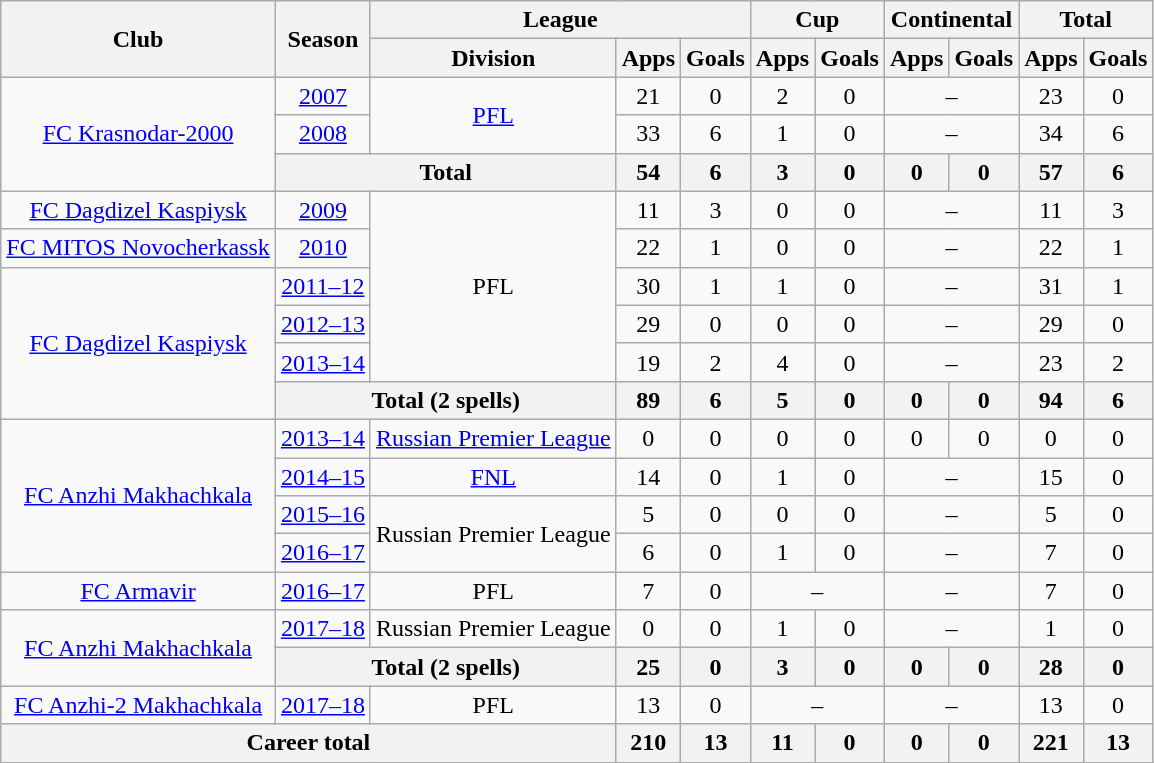<table class="wikitable" style="text-align: center;">
<tr>
<th rowspan=2>Club</th>
<th rowspan=2>Season</th>
<th colspan=3>League</th>
<th colspan=2>Cup</th>
<th colspan=2>Continental</th>
<th colspan=2>Total</th>
</tr>
<tr>
<th>Division</th>
<th>Apps</th>
<th>Goals</th>
<th>Apps</th>
<th>Goals</th>
<th>Apps</th>
<th>Goals</th>
<th>Apps</th>
<th>Goals</th>
</tr>
<tr>
<td rowspan=3><a href='#'>FC Krasnodar-2000</a></td>
<td><a href='#'>2007</a></td>
<td rowspan=2><a href='#'>PFL</a></td>
<td>21</td>
<td>0</td>
<td>2</td>
<td>0</td>
<td colspan=2>–</td>
<td>23</td>
<td>0</td>
</tr>
<tr>
<td><a href='#'>2008</a></td>
<td>33</td>
<td>6</td>
<td>1</td>
<td>0</td>
<td colspan=2>–</td>
<td>34</td>
<td>6</td>
</tr>
<tr>
<th colspan=2>Total</th>
<th>54</th>
<th>6</th>
<th>3</th>
<th>0</th>
<th>0</th>
<th>0</th>
<th>57</th>
<th>6</th>
</tr>
<tr>
<td><a href='#'>FC Dagdizel Kaspiysk</a></td>
<td><a href='#'>2009</a></td>
<td rowspan=5>PFL</td>
<td>11</td>
<td>3</td>
<td>0</td>
<td>0</td>
<td colspan=2>–</td>
<td>11</td>
<td>3</td>
</tr>
<tr>
<td><a href='#'>FC MITOS Novocherkassk</a></td>
<td><a href='#'>2010</a></td>
<td>22</td>
<td>1</td>
<td>0</td>
<td>0</td>
<td colspan=2>–</td>
<td>22</td>
<td>1</td>
</tr>
<tr>
<td rowspan=4><a href='#'>FC Dagdizel Kaspiysk</a></td>
<td><a href='#'>2011–12</a></td>
<td>30</td>
<td>1</td>
<td>1</td>
<td>0</td>
<td colspan=2>–</td>
<td>31</td>
<td>1</td>
</tr>
<tr>
<td><a href='#'>2012–13</a></td>
<td>29</td>
<td>0</td>
<td>0</td>
<td>0</td>
<td colspan=2>–</td>
<td>29</td>
<td>0</td>
</tr>
<tr>
<td><a href='#'>2013–14</a></td>
<td>19</td>
<td>2</td>
<td>4</td>
<td>0</td>
<td colspan=2>–</td>
<td>23</td>
<td>2</td>
</tr>
<tr>
<th colspan=2>Total (2 spells)</th>
<th>89</th>
<th>6</th>
<th>5</th>
<th>0</th>
<th>0</th>
<th>0</th>
<th>94</th>
<th>6</th>
</tr>
<tr>
<td rowspan=4><a href='#'>FC Anzhi Makhachkala</a></td>
<td><a href='#'>2013–14</a></td>
<td><a href='#'>Russian Premier League</a></td>
<td>0</td>
<td>0</td>
<td>0</td>
<td>0</td>
<td>0</td>
<td>0</td>
<td>0</td>
<td>0</td>
</tr>
<tr>
<td><a href='#'>2014–15</a></td>
<td><a href='#'>FNL</a></td>
<td>14</td>
<td>0</td>
<td>1</td>
<td>0</td>
<td colspan=2>–</td>
<td>15</td>
<td>0</td>
</tr>
<tr>
<td><a href='#'>2015–16</a></td>
<td rowspan=2>Russian Premier League</td>
<td>5</td>
<td>0</td>
<td>0</td>
<td>0</td>
<td colspan=2>–</td>
<td>5</td>
<td>0</td>
</tr>
<tr>
<td><a href='#'>2016–17</a></td>
<td>6</td>
<td>0</td>
<td>1</td>
<td>0</td>
<td colspan=2>–</td>
<td>7</td>
<td>0</td>
</tr>
<tr>
<td><a href='#'>FC Armavir</a></td>
<td><a href='#'>2016–17</a></td>
<td>PFL</td>
<td>7</td>
<td>0</td>
<td colspan=2>–</td>
<td colspan=2>–</td>
<td>7</td>
<td>0</td>
</tr>
<tr>
<td rowspan=2><a href='#'>FC Anzhi Makhachkala</a></td>
<td><a href='#'>2017–18</a></td>
<td>Russian Premier League</td>
<td>0</td>
<td>0</td>
<td>1</td>
<td>0</td>
<td colspan=2>–</td>
<td>1</td>
<td>0</td>
</tr>
<tr>
<th colspan=2>Total (2 spells)</th>
<th>25</th>
<th>0</th>
<th>3</th>
<th>0</th>
<th>0</th>
<th>0</th>
<th>28</th>
<th>0</th>
</tr>
<tr>
<td><a href='#'>FC Anzhi-2 Makhachkala</a></td>
<td><a href='#'>2017–18</a></td>
<td>PFL</td>
<td>13</td>
<td>0</td>
<td colspan=2>–</td>
<td colspan=2>–</td>
<td>13</td>
<td>0</td>
</tr>
<tr>
<th colspan=3>Career total</th>
<th>210</th>
<th>13</th>
<th>11</th>
<th>0</th>
<th>0</th>
<th>0</th>
<th>221</th>
<th>13</th>
</tr>
<tr>
</tr>
</table>
